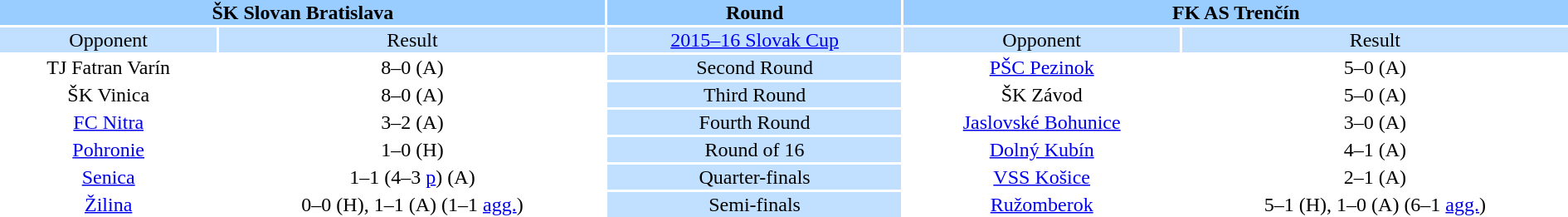<table width="100%" style="text-align:center">
<tr valign=top bgcolor=#99ccff>
<th colspan=2 style="width:1*">ŠK Slovan Bratislava</th>
<th><strong>Round</strong></th>
<th colspan=2 style="width:1*">FK AS Trenčín</th>
</tr>
<tr valign=top bgcolor=#c1e0ff>
<td>Opponent</td>
<td>Result</td>
<td bgcolor=#c1e0ff><a href='#'>2015–16 Slovak Cup</a></td>
<td>Opponent</td>
<td>Result</td>
</tr>
<tr>
<td>TJ Fatran Varín</td>
<td>8–0 (A)</td>
<td bgcolor=#c1e0ff>Second Round</td>
<td><a href='#'>PŠC Pezinok</a></td>
<td>5–0 (A)</td>
</tr>
<tr>
<td>ŠK Vinica</td>
<td>8–0 (A)</td>
<td bgcolor=#c1e0ff>Third Round</td>
<td>ŠK Závod</td>
<td>5–0 (A)</td>
</tr>
<tr>
<td><a href='#'>FC Nitra</a></td>
<td>3–2 (A)</td>
<td bgcolor=#c1e0ff>Fourth Round</td>
<td><a href='#'>Jaslovské Bohunice</a></td>
<td>3–0 (A)</td>
</tr>
<tr>
<td><a href='#'>Pohronie</a></td>
<td>1–0 (H)</td>
<td bgcolor=#c1e0ff>Round of 16</td>
<td><a href='#'>Dolný Kubín</a></td>
<td>4–1 (A)</td>
</tr>
<tr>
<td><a href='#'>Senica</a></td>
<td>1–1 (4–3 <a href='#'>p</a>) (A)</td>
<td bgcolor=#c1e0ff>Quarter-finals</td>
<td><a href='#'>VSS Košice</a></td>
<td>2–1 (A)</td>
</tr>
<tr>
<td><a href='#'>Žilina</a></td>
<td>0–0 (H), 1–1  (A) (1–1 <a href='#'>agg.</a>)</td>
<td bgcolor=#c1e0ff>Semi-finals</td>
<td><a href='#'>Ružomberok</a></td>
<td>5–1 (H), 1–0  (A) (6–1 <a href='#'>agg.</a>)</td>
</tr>
</table>
